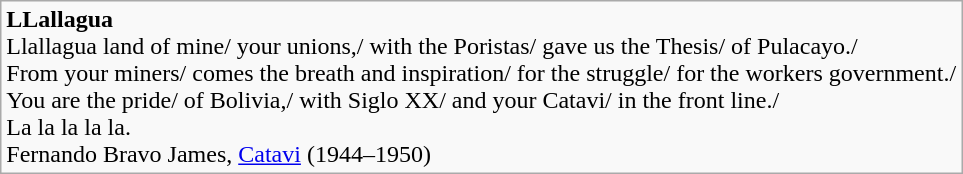<table class="wikitable">
<tr>
<td><strong>LLallagua</strong><br>Llallagua land of mine/
your unions,/
with the Poristas/
gave us the Thesis/
of Pulacayo./<br>From your miners/
comes the breath and inspiration/
for the struggle/
for the workers government./<br>You are the pride/
of Bolivia,/
with Siglo XX/
and your Catavi/
in the front line./<br>La la la la la.<br>Fernando Bravo James, <a href='#'>Catavi</a> (1944–1950)</td>
</tr>
</table>
